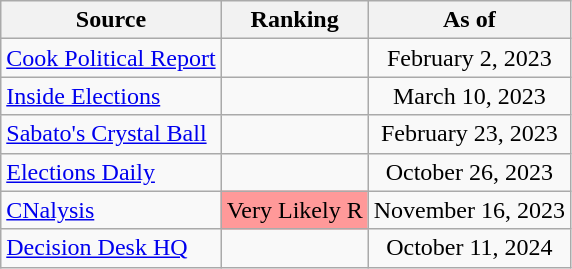<table class="wikitable" style="text-align:center">
<tr>
<th>Source</th>
<th>Ranking</th>
<th>As of</th>
</tr>
<tr>
<td align=left><a href='#'>Cook Political Report</a></td>
<td></td>
<td>February 2, 2023</td>
</tr>
<tr>
<td align=left><a href='#'>Inside Elections</a></td>
<td></td>
<td>March 10, 2023</td>
</tr>
<tr>
<td align=left><a href='#'>Sabato's Crystal Ball</a></td>
<td></td>
<td>February 23, 2023</td>
</tr>
<tr>
<td align=left><a href='#'>Elections Daily</a></td>
<td></td>
<td>October 26, 2023</td>
</tr>
<tr>
<td align=left><a href='#'>CNalysis</a></td>
<td style="background:#f99">Very Likely R</td>
<td>November 16, 2023</td>
</tr>
<tr>
<td align=left><a href='#'>Decision Desk HQ</a></td>
<td></td>
<td>October 11, 2024</td>
</tr>
</table>
